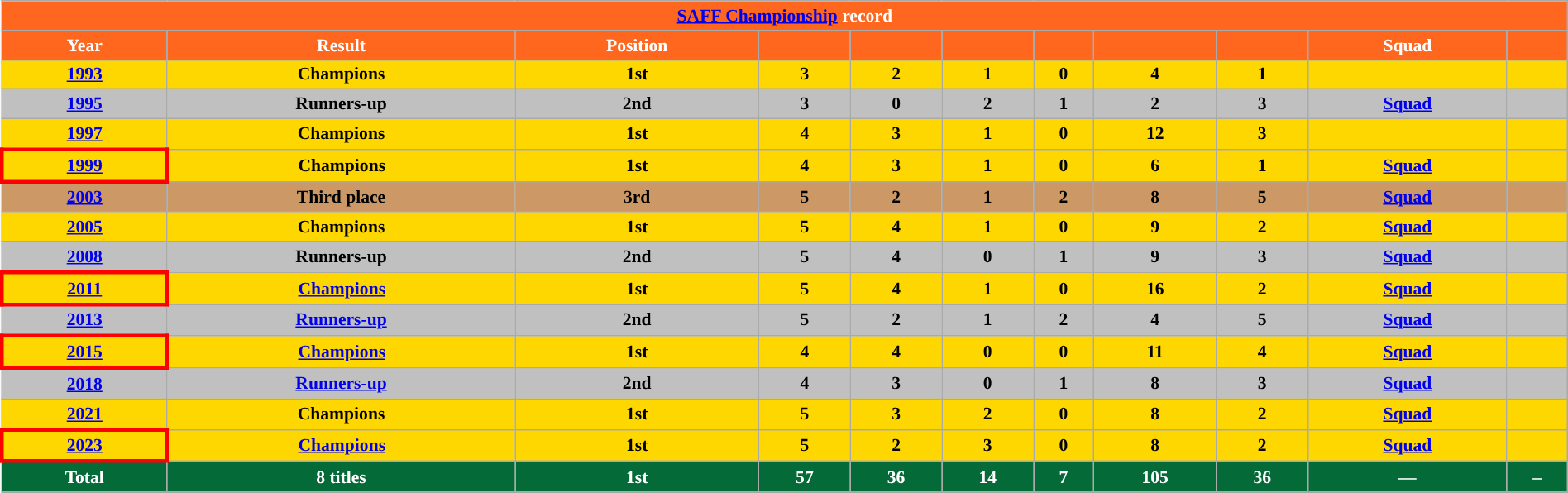<table class="wikitable" style="font-size:90%; text-align:center;" width="100%" class="wikitable">
<tr>
<th colspan=11 style="background:#FF671F; color:white; "><a href='#'>SAFF Championship</a> record</th>
</tr>
<tr>
<th style="background:#FF671F; color:white; ">Year</th>
<th style="background:#FF671F; color:white; ">Result</th>
<th style="background:#FF671F; color:white; ">Position</th>
<th style="background:#FF671F; color:white; "></th>
<th style="background:#FF671F; color:white; "></th>
<th style="background:#FF671F; color:white; "></th>
<th style="background:#FF671F; color:white; "></th>
<th style="background:#FF671F; color:white; "></th>
<th style="background:#FF671F; color:white; "></th>
<th style="background:#FF671F; color:white; ">Squad</th>
<th style="background:#FF671F; color:white; "></th>
</tr>
<tr style="background:gold;">
<td> <strong><a href='#'>1993</a></strong></td>
<td><strong>Champions</strong></td>
<td><strong>1st</strong></td>
<td><strong>3</strong></td>
<td><strong>2</strong></td>
<td><strong>1</strong></td>
<td><strong>0</strong></td>
<td><strong>4</strong></td>
<td><strong>1</strong></td>
<td><strong></strong></td>
<td></td>
</tr>
<tr style="background:silver;">
<td> <strong><a href='#'>1995</a></strong></td>
<td><strong>Runners-up</strong></td>
<td><strong>2nd</strong></td>
<td><strong>3</strong></td>
<td><strong>0</strong></td>
<td><strong>2</strong></td>
<td><strong>1</strong></td>
<td><strong>2</strong></td>
<td><strong>3</strong></td>
<td><strong><a href='#'>Squad</a></strong></td>
<td></td>
</tr>
<tr style="background:gold;">
<td> <strong><a href='#'>1997</a></strong></td>
<td><strong>Champions</strong></td>
<td><strong>1st</strong></td>
<td><strong>4</strong></td>
<td><strong>3</strong></td>
<td><strong>1</strong></td>
<td><strong>0</strong></td>
<td><strong>12</strong></td>
<td><strong>3</strong></td>
<td><strong></strong></td>
<td></td>
</tr>
<tr style="background:gold;">
<td style="border: 3px solid red"> <strong><a href='#'>1999</a></strong></td>
<td><strong>Champions</strong></td>
<td><strong>1st</strong></td>
<td><strong>4</strong></td>
<td><strong>3</strong></td>
<td><strong>1</strong></td>
<td><strong>0</strong></td>
<td><strong>6</strong></td>
<td><strong>1</strong></td>
<td><strong><a href='#'>Squad</a></strong></td>
<td></td>
</tr>
<tr style="background:#c96;">
<td> <strong><a href='#'>2003</a></strong></td>
<td><strong>Third place</strong></td>
<td><strong>3rd</strong></td>
<td><strong>5</strong></td>
<td><strong>2</strong></td>
<td><strong>1</strong></td>
<td><strong>2</strong></td>
<td><strong>8</strong></td>
<td><strong>5</strong></td>
<td><strong><a href='#'>Squad</a></strong></td>
<td></td>
</tr>
<tr style="background:gold;">
<td> <strong><a href='#'>2005</a></strong></td>
<td><strong>Champions</strong></td>
<td><strong>1st</strong></td>
<td><strong>5</strong></td>
<td><strong>4</strong></td>
<td><strong>1</strong></td>
<td><strong>0</strong></td>
<td><strong>9</strong></td>
<td><strong>2</strong></td>
<td><strong><a href='#'>Squad</a></strong></td>
<td></td>
</tr>
<tr style="background:silver;">
<td>  <strong><a href='#'>2008</a></strong></td>
<td><strong>Runners-up</strong></td>
<td><strong>2nd</strong></td>
<td><strong>5</strong></td>
<td><strong>4</strong></td>
<td><strong>0</strong></td>
<td><strong>1</strong></td>
<td><strong>9</strong></td>
<td><strong>3</strong></td>
<td><strong><a href='#'>Squad</a></strong></td>
<td></td>
</tr>
<tr style="background:gold;">
<td style="border: 3px solid red"> <strong><a href='#'>2011</a></strong></td>
<td><strong><a href='#'>Champions</a></strong></td>
<td><strong>1st</strong></td>
<td><strong>5</strong></td>
<td><strong>4</strong></td>
<td><strong>1</strong></td>
<td><strong>0</strong></td>
<td><strong>16</strong></td>
<td><strong>2</strong></td>
<td><strong><a href='#'>Squad</a></strong></td>
<td></td>
</tr>
<tr style="background:silver;">
<td> <strong><a href='#'>2013</a></strong></td>
<td><strong><a href='#'>Runners-up</a></strong></td>
<td><strong>2nd</strong></td>
<td><strong>5</strong></td>
<td><strong>2</strong></td>
<td><strong>1</strong></td>
<td><strong>2</strong></td>
<td><strong>4</strong></td>
<td><strong>5</strong></td>
<td><strong><a href='#'>Squad</a></strong></td>
<td></td>
</tr>
<tr style="background:gold;">
<td style="border: 3px solid red"> <strong><a href='#'>2015</a></strong></td>
<td><strong><a href='#'>Champions</a></strong></td>
<td><strong>1st</strong></td>
<td><strong>4</strong></td>
<td><strong>4</strong></td>
<td><strong>0</strong></td>
<td><strong>0</strong></td>
<td><strong>11</strong></td>
<td><strong>4</strong></td>
<td><strong><a href='#'>Squad</a></strong></td>
<td></td>
</tr>
<tr style="background:silver;">
<td> <strong><a href='#'>2018</a></strong></td>
<td><strong><a href='#'>Runners-up</a></strong></td>
<td><strong>2nd</strong></td>
<td><strong>4</strong></td>
<td><strong>3</strong></td>
<td><strong>0</strong></td>
<td><strong>1</strong></td>
<td><strong>8</strong></td>
<td><strong>3</strong></td>
<td><strong><a href='#'>Squad</a></strong></td>
<td></td>
</tr>
<tr style="background:gold;">
<td> <strong><a href='#'>2021</a></strong></td>
<td><strong>Champions</strong></td>
<td><strong>1st</strong></td>
<td><strong>5</strong></td>
<td><strong>3</strong></td>
<td><strong>2</strong></td>
<td><strong>0</strong></td>
<td><strong>8</strong></td>
<td><strong>2</strong></td>
<td><strong><a href='#'>Squad</a></strong></td>
<td></td>
</tr>
<tr style="background:gold;">
<td style="border: 3px solid red"> <strong><a href='#'>2023</a></strong></td>
<td><strong><a href='#'>Champions</a></strong></td>
<td><strong>1st</strong></td>
<td><strong>5</strong></td>
<td><strong>2</strong></td>
<td><strong>3</strong></td>
<td><strong>0</strong></td>
<td><strong>8</strong></td>
<td><strong>2</strong></td>
<td><strong><a href='#'>Squad</a></strong></td>
<td></td>
</tr>
<tr>
<th style="background:#046A38; color:white; "><strong>Total</strong></th>
<th style="background:#046A38; color:white; ">8 titles</th>
<th style="background:#046A38; color:white; ">1st</th>
<th style="background:#046A38; color:white; ">57</th>
<th style="background:#046A38; color:white; ">36</th>
<th style="background:#046A38; color:white; ">14</th>
<th style="background:#046A38; color:white; ">7</th>
<th style="background:#046A38; color:white; ">105</th>
<th style="background:#046A38; color:white; ">36</th>
<th style="background:#046A38; color:white; ">—</th>
<th style="background:#046A38; color:white; ">–</th>
</tr>
</table>
